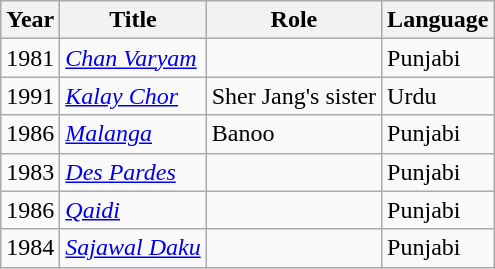<table class="wikitable">
<tr>
<th>Year</th>
<th>Title</th>
<th>Role</th>
<th>Language</th>
</tr>
<tr>
<td>1981</td>
<td><em><a href='#'>Chan Varyam</a></em></td>
<td></td>
<td>Punjabi</td>
</tr>
<tr>
<td>1991</td>
<td><em><a href='#'>Kalay Chor</a></em></td>
<td>Sher Jang's sister</td>
<td>Urdu</td>
</tr>
<tr>
<td>1986</td>
<td><em><a href='#'>Malanga</a></em></td>
<td>Banoo</td>
<td>Punjabi</td>
</tr>
<tr>
<td>1983</td>
<td><em><a href='#'>Des Pardes</a></em></td>
<td></td>
<td>Punjabi</td>
</tr>
<tr>
<td>1986</td>
<td><em><a href='#'>Qaidi</a></em></td>
<td></td>
<td>Punjabi</td>
</tr>
<tr>
<td>1984</td>
<td><em><a href='#'>Sajawal Daku</a></em></td>
<td></td>
<td>Punjabi</td>
</tr>
</table>
